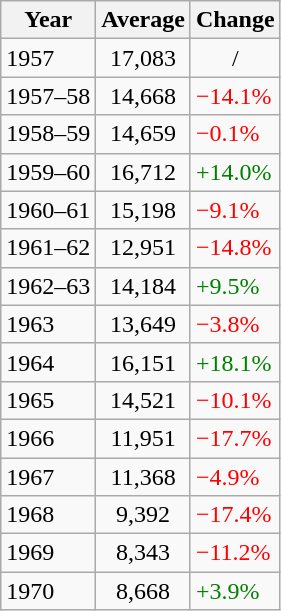<table class="wikitable" style="float:left; margin-right:1em;">
<tr>
<th>Year</th>
<th>Average</th>
<th>Change</th>
</tr>
<tr>
<td>1957</td>
<td style="text-align:center;">17,083</td>
<td style="text-align:center;">/</td>
</tr>
<tr>
<td>1957–58</td>
<td style="text-align:center;">14,668</td>
<td style="color: red">−14.1%</td>
</tr>
<tr>
<td>1958–59</td>
<td style="text-align:center;">14,659</td>
<td style="color: red">−0.1%</td>
</tr>
<tr>
<td>1959–60</td>
<td style="text-align:center;">16,712</td>
<td style="color: green">+14.0%</td>
</tr>
<tr>
<td>1960–61</td>
<td style="text-align:center;">15,198</td>
<td style="color: red">−9.1%</td>
</tr>
<tr>
<td>1961–62</td>
<td style="text-align:center;">12,951</td>
<td style="color: red">−14.8%</td>
</tr>
<tr>
<td>1962–63</td>
<td style="text-align:center;">14,184</td>
<td style="color: green">+9.5%</td>
</tr>
<tr>
<td>1963</td>
<td style="text-align:center;">13,649</td>
<td style="color: red">−3.8%</td>
</tr>
<tr>
<td>1964</td>
<td style="text-align:center;">16,151</td>
<td style="color: green">+18.1%</td>
</tr>
<tr>
<td>1965</td>
<td style="text-align:center;">14,521</td>
<td style="color: red">−10.1%</td>
</tr>
<tr>
<td>1966</td>
<td style="text-align:center;">11,951</td>
<td style="color: red">−17.7%</td>
</tr>
<tr>
<td>1967</td>
<td style="text-align:center;">11,368</td>
<td style="color: red">−4.9%</td>
</tr>
<tr>
<td>1968</td>
<td style="text-align:center;">9,392</td>
<td style="color: red">−17.4%</td>
</tr>
<tr>
<td>1969</td>
<td style="text-align:center;">8,343</td>
<td style="color: red">−11.2%</td>
</tr>
<tr>
<td>1970</td>
<td style="text-align:center;">8,668</td>
<td style="color: green">+3.9%</td>
</tr>
</table>
